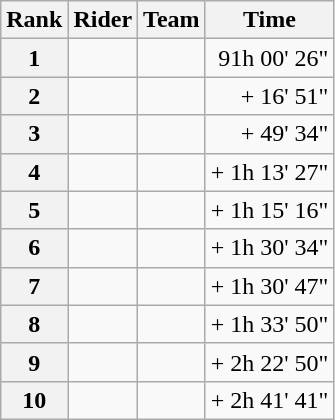<table class="wikitable">
<tr>
<th scope="col">Rank</th>
<th scope="col">Rider</th>
<th scope="col">Team</th>
<th scope="col">Time</th>
</tr>
<tr>
<th scope="row">1</th>
<td>   </td>
<td></td>
<td style="text-align:right;">91h 00' 26"</td>
</tr>
<tr>
<th scope="row">2</th>
<td> </td>
<td></td>
<td align=right>+ 16' 51"</td>
</tr>
<tr>
<th scope="row">3</th>
<td> </td>
<td></td>
<td align=right>+ 49' 34"</td>
</tr>
<tr>
<th scope="row">4</th>
<td></td>
<td></td>
<td align=right>+ 1h 13' 27"</td>
</tr>
<tr>
<th scope="row">5</th>
<td></td>
<td></td>
<td align=right>+ 1h 15' 16"</td>
</tr>
<tr>
<th scope="row">6</th>
<td></td>
<td></td>
<td align=right>+ 1h 30' 34"</td>
</tr>
<tr>
<th scope="row">7</th>
<td></td>
<td></td>
<td align=right>+ 1h 30' 47"</td>
</tr>
<tr>
<th scope="row">8</th>
<td></td>
<td></td>
<td align=right>+ 1h 33' 50"</td>
</tr>
<tr>
<th scope="row">9</th>
<td></td>
<td></td>
<td align=right>+ 2h 22' 50"</td>
</tr>
<tr>
<th scope="row">10</th>
<td></td>
<td></td>
<td align=right>+ 2h 41' 41"</td>
</tr>
</table>
